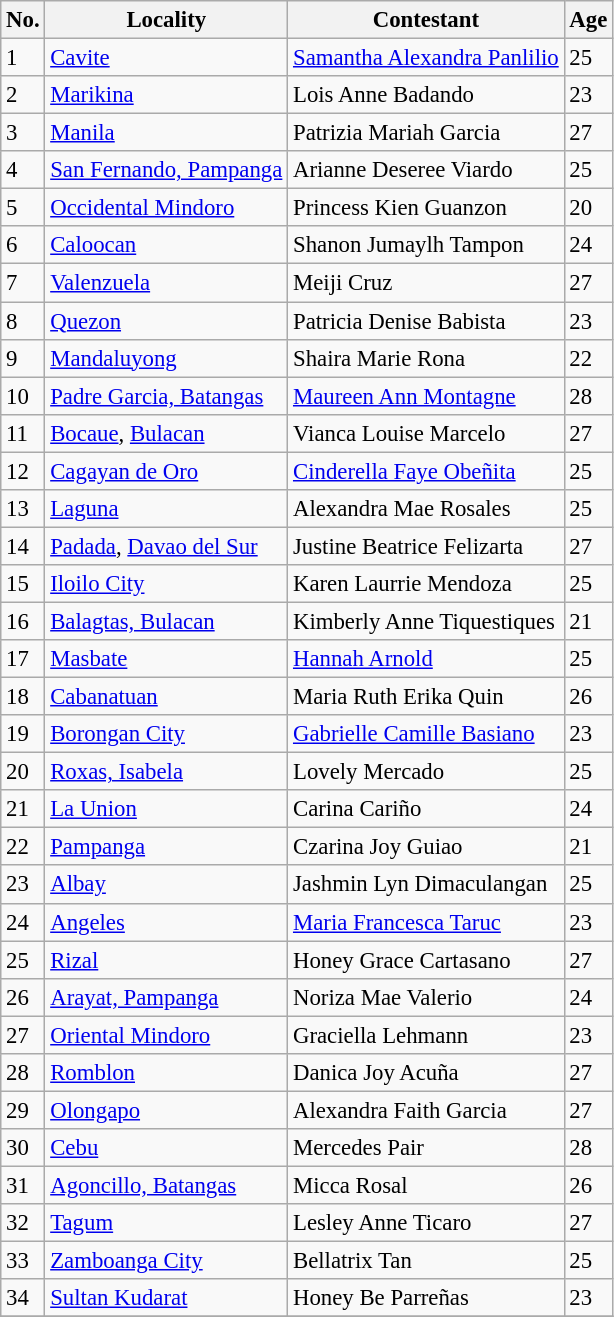<table class="wikitable sortable" style="font-size:95%;">
<tr>
<th>No.</th>
<th>Locality</th>
<th>Contestant</th>
<th>Age</th>
</tr>
<tr>
<td>1</td>
<td><a href='#'>Cavite</a></td>
<td><a href='#'>Samantha Alexandra Panlilio</a></td>
<td>25</td>
</tr>
<tr>
<td>2</td>
<td><a href='#'>Marikina</a></td>
<td>Lois Anne Badando</td>
<td>23</td>
</tr>
<tr>
<td>3</td>
<td><a href='#'>Manila</a></td>
<td>Patrizia Mariah Garcia</td>
<td>27</td>
</tr>
<tr>
<td>4</td>
<td><a href='#'>San Fernando, Pampanga</a></td>
<td>Arianne Deseree Viardo</td>
<td>25</td>
</tr>
<tr>
<td>5</td>
<td><a href='#'>Occidental Mindoro</a></td>
<td>Princess Kien Guanzon</td>
<td>20</td>
</tr>
<tr>
<td>6</td>
<td><a href='#'>Caloocan</a></td>
<td>Shanon Jumaylh Tampon</td>
<td>24</td>
</tr>
<tr>
<td>7</td>
<td><a href='#'>Valenzuela</a></td>
<td>Meiji Cruz</td>
<td>27</td>
</tr>
<tr>
<td>8</td>
<td><a href='#'>Quezon</a></td>
<td>Patricia Denise Babista</td>
<td>23</td>
</tr>
<tr>
<td>9</td>
<td><a href='#'>Mandaluyong</a></td>
<td>Shaira Marie Rona</td>
<td>22</td>
</tr>
<tr>
<td>10</td>
<td><a href='#'>Padre Garcia, Batangas</a></td>
<td><a href='#'>Maureen Ann Montagne</a></td>
<td>28</td>
</tr>
<tr>
<td>11</td>
<td><a href='#'>Bocaue</a>, <a href='#'>Bulacan</a></td>
<td>Vianca Louise Marcelo</td>
<td>27</td>
</tr>
<tr>
<td>12</td>
<td><a href='#'>Cagayan de Oro</a></td>
<td><a href='#'>Cinderella Faye Obeñita</a></td>
<td>25</td>
</tr>
<tr>
<td>13</td>
<td><a href='#'>Laguna</a></td>
<td>Alexandra Mae Rosales</td>
<td>25</td>
</tr>
<tr>
<td>14</td>
<td><a href='#'>Padada</a>, <a href='#'>Davao del Sur</a></td>
<td>Justine Beatrice Felizarta</td>
<td>27</td>
</tr>
<tr>
<td>15</td>
<td><a href='#'>Iloilo City</a></td>
<td>Karen Laurrie Mendoza</td>
<td>25</td>
</tr>
<tr>
<td>16</td>
<td><a href='#'>Balagtas, Bulacan</a></td>
<td>Kimberly Anne Tiquestiques</td>
<td>21</td>
</tr>
<tr>
<td>17</td>
<td><a href='#'>Masbate</a></td>
<td><a href='#'>Hannah Arnold</a></td>
<td>25</td>
</tr>
<tr>
<td>18</td>
<td><a href='#'>Cabanatuan</a></td>
<td>Maria Ruth Erika Quin</td>
<td>26</td>
</tr>
<tr>
<td>19</td>
<td><a href='#'>Borongan City</a></td>
<td><a href='#'>Gabrielle Camille Basiano</a></td>
<td>23</td>
</tr>
<tr>
<td>20</td>
<td><a href='#'>Roxas, Isabela</a></td>
<td>Lovely Mercado</td>
<td>25</td>
</tr>
<tr>
<td>21</td>
<td><a href='#'>La Union</a></td>
<td>Carina Cariño</td>
<td>24</td>
</tr>
<tr>
<td>22</td>
<td><a href='#'>Pampanga</a></td>
<td>Czarina Joy Guiao</td>
<td>21</td>
</tr>
<tr>
<td>23</td>
<td><a href='#'>Albay</a></td>
<td>Jashmin Lyn Dimaculangan</td>
<td>25</td>
</tr>
<tr>
<td>24</td>
<td><a href='#'>Angeles</a></td>
<td><a href='#'>Maria Francesca Taruc</a></td>
<td>23</td>
</tr>
<tr>
<td>25</td>
<td><a href='#'>Rizal</a></td>
<td>Honey Grace Cartasano</td>
<td>27</td>
</tr>
<tr>
<td>26</td>
<td><a href='#'>Arayat, Pampanga</a></td>
<td>Noriza Mae Valerio</td>
<td>24</td>
</tr>
<tr>
<td>27</td>
<td><a href='#'>Oriental Mindoro</a></td>
<td>Graciella Lehmann</td>
<td>23</td>
</tr>
<tr>
<td>28</td>
<td><a href='#'>Romblon</a></td>
<td>Danica Joy Acuña</td>
<td>27</td>
</tr>
<tr>
<td>29</td>
<td><a href='#'>Olongapo</a></td>
<td>Alexandra Faith Garcia</td>
<td>27</td>
</tr>
<tr>
<td>30</td>
<td><a href='#'>Cebu</a></td>
<td>Mercedes Pair</td>
<td>28</td>
</tr>
<tr>
<td>31</td>
<td><a href='#'>Agoncillo, Batangas</a></td>
<td>Micca Rosal</td>
<td>26</td>
</tr>
<tr>
<td>32</td>
<td><a href='#'>Tagum</a></td>
<td>Lesley Anne Ticaro</td>
<td>27</td>
</tr>
<tr>
<td>33</td>
<td><a href='#'>Zamboanga City</a></td>
<td>Bellatrix Tan</td>
<td>25</td>
</tr>
<tr>
<td>34</td>
<td><a href='#'>Sultan Kudarat</a></td>
<td>Honey Be Parreñas</td>
<td>23</td>
</tr>
<tr>
</tr>
</table>
